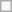<table class=wikitable>
<tr>
<td> </td>
</tr>
</table>
